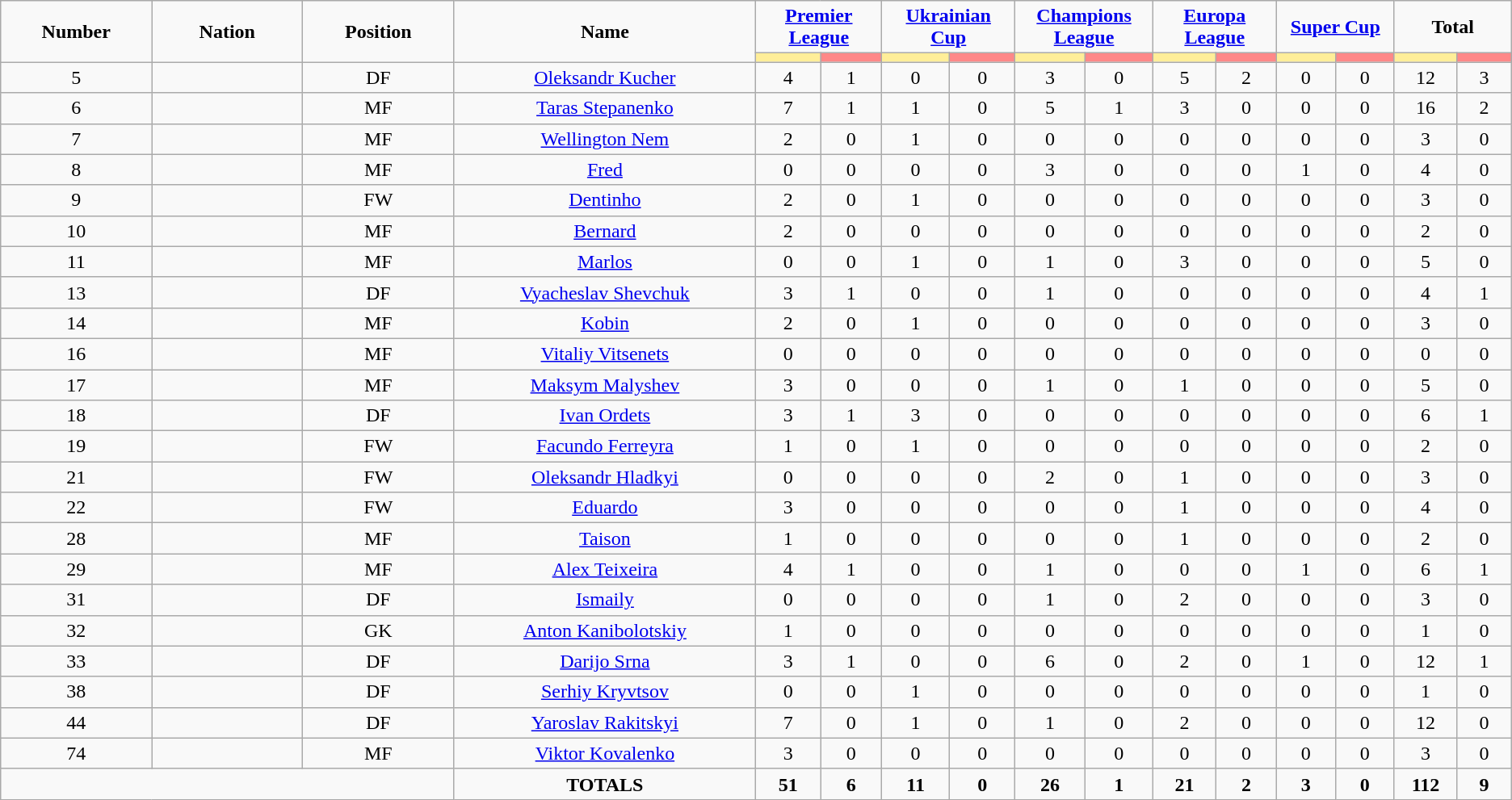<table class="wikitable" style="font-size: 100%; text-align: center;">
<tr>
<td rowspan="2" width="10%" align="center"><strong>Number</strong></td>
<td rowspan="2" width="10%" align="center"><strong>Nation</strong></td>
<td rowspan="2" width="10%" align="center"><strong>Position</strong></td>
<td rowspan="2" width="20%" align="center"><strong>Name</strong></td>
<td colspan="2" align="center"><strong><a href='#'>Premier League</a></strong></td>
<td colspan="2" align="center"><strong><a href='#'>Ukrainian Cup</a></strong></td>
<td colspan="2" align="center"><strong><a href='#'>Champions League</a></strong></td>
<td colspan="2" align="center"><strong><a href='#'>Europa League</a></strong></td>
<td colspan="2" align="center"><strong><a href='#'>Super Cup</a></strong></td>
<td colspan="2" align="center"><strong>Total</strong></td>
</tr>
<tr>
<th width=60 style="background: #FFEE99"></th>
<th width=60 style="background: #FF8888"></th>
<th width=60 style="background: #FFEE99"></th>
<th width=60 style="background: #FF8888"></th>
<th width=60 style="background: #FFEE99"></th>
<th width=60 style="background: #FF8888"></th>
<th width=60 style="background: #FFEE99"></th>
<th width=60 style="background: #FF8888"></th>
<th width=60 style="background: #FFEE99"></th>
<th width=60 style="background: #FF8888"></th>
<th width=60 style="background: #FFEE99"></th>
<th width=60 style="background: #FF8888"></th>
</tr>
<tr>
<td>5</td>
<td></td>
<td>DF</td>
<td><a href='#'>Oleksandr Kucher</a></td>
<td>4</td>
<td>1</td>
<td>0</td>
<td>0</td>
<td>3</td>
<td>0</td>
<td>5</td>
<td>2</td>
<td>0</td>
<td>0</td>
<td>12</td>
<td>3</td>
</tr>
<tr>
<td>6</td>
<td></td>
<td>MF</td>
<td><a href='#'>Taras Stepanenko</a></td>
<td>7</td>
<td>1</td>
<td>1</td>
<td>0</td>
<td>5</td>
<td>1</td>
<td>3</td>
<td>0</td>
<td>0</td>
<td>0</td>
<td>16</td>
<td>2</td>
</tr>
<tr>
<td>7</td>
<td></td>
<td>MF</td>
<td><a href='#'>Wellington Nem</a></td>
<td>2</td>
<td>0</td>
<td>1</td>
<td>0</td>
<td>0</td>
<td>0</td>
<td>0</td>
<td>0</td>
<td>0</td>
<td>0</td>
<td>3</td>
<td>0</td>
</tr>
<tr>
<td>8</td>
<td></td>
<td>MF</td>
<td><a href='#'>Fred</a></td>
<td>0</td>
<td>0</td>
<td>0</td>
<td>0</td>
<td>3</td>
<td>0</td>
<td>0</td>
<td>0</td>
<td>1</td>
<td>0</td>
<td>4</td>
<td>0</td>
</tr>
<tr>
<td>9</td>
<td></td>
<td>FW</td>
<td><a href='#'>Dentinho</a></td>
<td>2</td>
<td>0</td>
<td>1</td>
<td>0</td>
<td>0</td>
<td>0</td>
<td>0</td>
<td>0</td>
<td>0</td>
<td>0</td>
<td>3</td>
<td>0</td>
</tr>
<tr>
<td>10</td>
<td></td>
<td>MF</td>
<td><a href='#'>Bernard</a></td>
<td>2</td>
<td>0</td>
<td>0</td>
<td>0</td>
<td>0</td>
<td>0</td>
<td>0</td>
<td>0</td>
<td>0</td>
<td>0</td>
<td>2</td>
<td>0</td>
</tr>
<tr>
<td>11</td>
<td></td>
<td>MF</td>
<td><a href='#'>Marlos</a></td>
<td>0</td>
<td>0</td>
<td>1</td>
<td>0</td>
<td>1</td>
<td>0</td>
<td>3</td>
<td>0</td>
<td>0</td>
<td>0</td>
<td>5</td>
<td>0</td>
</tr>
<tr>
<td>13</td>
<td></td>
<td>DF</td>
<td><a href='#'>Vyacheslav Shevchuk</a></td>
<td>3</td>
<td>1</td>
<td>0</td>
<td>0</td>
<td>1</td>
<td>0</td>
<td>0</td>
<td>0</td>
<td>0</td>
<td>0</td>
<td>4</td>
<td>1</td>
</tr>
<tr>
<td>14</td>
<td></td>
<td>MF</td>
<td><a href='#'>Kobin</a></td>
<td>2</td>
<td>0</td>
<td>1</td>
<td>0</td>
<td>0</td>
<td>0</td>
<td>0</td>
<td>0</td>
<td>0</td>
<td>0</td>
<td>3</td>
<td>0</td>
</tr>
<tr>
<td>16</td>
<td></td>
<td>MF</td>
<td><a href='#'>Vitaliy Vitsenets</a></td>
<td>0</td>
<td>0</td>
<td>0</td>
<td>0</td>
<td>0</td>
<td>0</td>
<td>0</td>
<td>0</td>
<td>0</td>
<td>0</td>
<td>0</td>
<td>0</td>
</tr>
<tr>
<td>17</td>
<td></td>
<td>MF</td>
<td><a href='#'>Maksym Malyshev</a></td>
<td>3</td>
<td>0</td>
<td>0</td>
<td>0</td>
<td>1</td>
<td>0</td>
<td>1</td>
<td>0</td>
<td>0</td>
<td>0</td>
<td>5</td>
<td>0</td>
</tr>
<tr>
<td>18</td>
<td></td>
<td>DF</td>
<td><a href='#'>Ivan Ordets</a></td>
<td>3</td>
<td>1</td>
<td>3</td>
<td>0</td>
<td>0</td>
<td>0</td>
<td>0</td>
<td>0</td>
<td>0</td>
<td>0</td>
<td>6</td>
<td>1</td>
</tr>
<tr>
<td>19</td>
<td></td>
<td>FW</td>
<td><a href='#'>Facundo Ferreyra</a></td>
<td>1</td>
<td>0</td>
<td>1</td>
<td>0</td>
<td>0</td>
<td>0</td>
<td>0</td>
<td>0</td>
<td>0</td>
<td>0</td>
<td>2</td>
<td>0</td>
</tr>
<tr>
<td>21</td>
<td></td>
<td>FW</td>
<td><a href='#'>Oleksandr Hladkyi</a></td>
<td>0</td>
<td>0</td>
<td>0</td>
<td>0</td>
<td>2</td>
<td>0</td>
<td>1</td>
<td>0</td>
<td>0</td>
<td>0</td>
<td>3</td>
<td>0</td>
</tr>
<tr>
<td>22</td>
<td></td>
<td>FW</td>
<td><a href='#'>Eduardo</a></td>
<td>3</td>
<td>0</td>
<td>0</td>
<td>0</td>
<td>0</td>
<td>0</td>
<td>1</td>
<td>0</td>
<td>0</td>
<td>0</td>
<td>4</td>
<td>0</td>
</tr>
<tr>
<td>28</td>
<td></td>
<td>MF</td>
<td><a href='#'>Taison</a></td>
<td>1</td>
<td>0</td>
<td>0</td>
<td>0</td>
<td>0</td>
<td>0</td>
<td>1</td>
<td>0</td>
<td>0</td>
<td>0</td>
<td>2</td>
<td>0</td>
</tr>
<tr>
<td>29</td>
<td></td>
<td>MF</td>
<td><a href='#'>Alex Teixeira</a></td>
<td>4</td>
<td>1</td>
<td>0</td>
<td>0</td>
<td>1</td>
<td>0</td>
<td>0</td>
<td>0</td>
<td>1</td>
<td>0</td>
<td>6</td>
<td>1</td>
</tr>
<tr>
<td>31</td>
<td></td>
<td>DF</td>
<td><a href='#'>Ismaily</a></td>
<td>0</td>
<td>0</td>
<td>0</td>
<td>0</td>
<td>1</td>
<td>0</td>
<td>2</td>
<td>0</td>
<td>0</td>
<td>0</td>
<td>3</td>
<td>0</td>
</tr>
<tr>
<td>32</td>
<td></td>
<td>GK</td>
<td><a href='#'>Anton Kanibolotskiy</a></td>
<td>1</td>
<td>0</td>
<td>0</td>
<td>0</td>
<td>0</td>
<td>0</td>
<td>0</td>
<td>0</td>
<td>0</td>
<td>0</td>
<td>1</td>
<td>0</td>
</tr>
<tr>
<td>33</td>
<td></td>
<td>DF</td>
<td><a href='#'>Darijo Srna</a></td>
<td>3</td>
<td>1</td>
<td>0</td>
<td>0</td>
<td>6</td>
<td>0</td>
<td>2</td>
<td>0</td>
<td>1</td>
<td>0</td>
<td>12</td>
<td>1</td>
</tr>
<tr>
<td>38</td>
<td></td>
<td>DF</td>
<td><a href='#'>Serhiy Kryvtsov</a></td>
<td>0</td>
<td>0</td>
<td>1</td>
<td>0</td>
<td>0</td>
<td>0</td>
<td>0</td>
<td>0</td>
<td>0</td>
<td>0</td>
<td>1</td>
<td>0</td>
</tr>
<tr>
<td>44</td>
<td></td>
<td>DF</td>
<td><a href='#'>Yaroslav Rakitskyi</a></td>
<td>7</td>
<td>0</td>
<td>1</td>
<td>0</td>
<td>1</td>
<td>0</td>
<td>2</td>
<td>0</td>
<td>0</td>
<td>0</td>
<td>12</td>
<td>0</td>
</tr>
<tr>
<td>74</td>
<td></td>
<td>MF</td>
<td><a href='#'>Viktor Kovalenko</a></td>
<td>3</td>
<td>0</td>
<td>0</td>
<td>0</td>
<td>0</td>
<td>0</td>
<td>0</td>
<td>0</td>
<td>0</td>
<td>0</td>
<td>3</td>
<td>0</td>
</tr>
<tr>
<td colspan="3"></td>
<td><strong>TOTALS</strong></td>
<td><strong>51</strong></td>
<td><strong>6</strong></td>
<td><strong>11</strong></td>
<td><strong>0</strong></td>
<td><strong>26</strong></td>
<td><strong>1</strong></td>
<td><strong>21</strong></td>
<td><strong>2</strong></td>
<td><strong>3</strong></td>
<td><strong>0</strong></td>
<td><strong>112</strong></td>
<td><strong>9</strong></td>
</tr>
</table>
